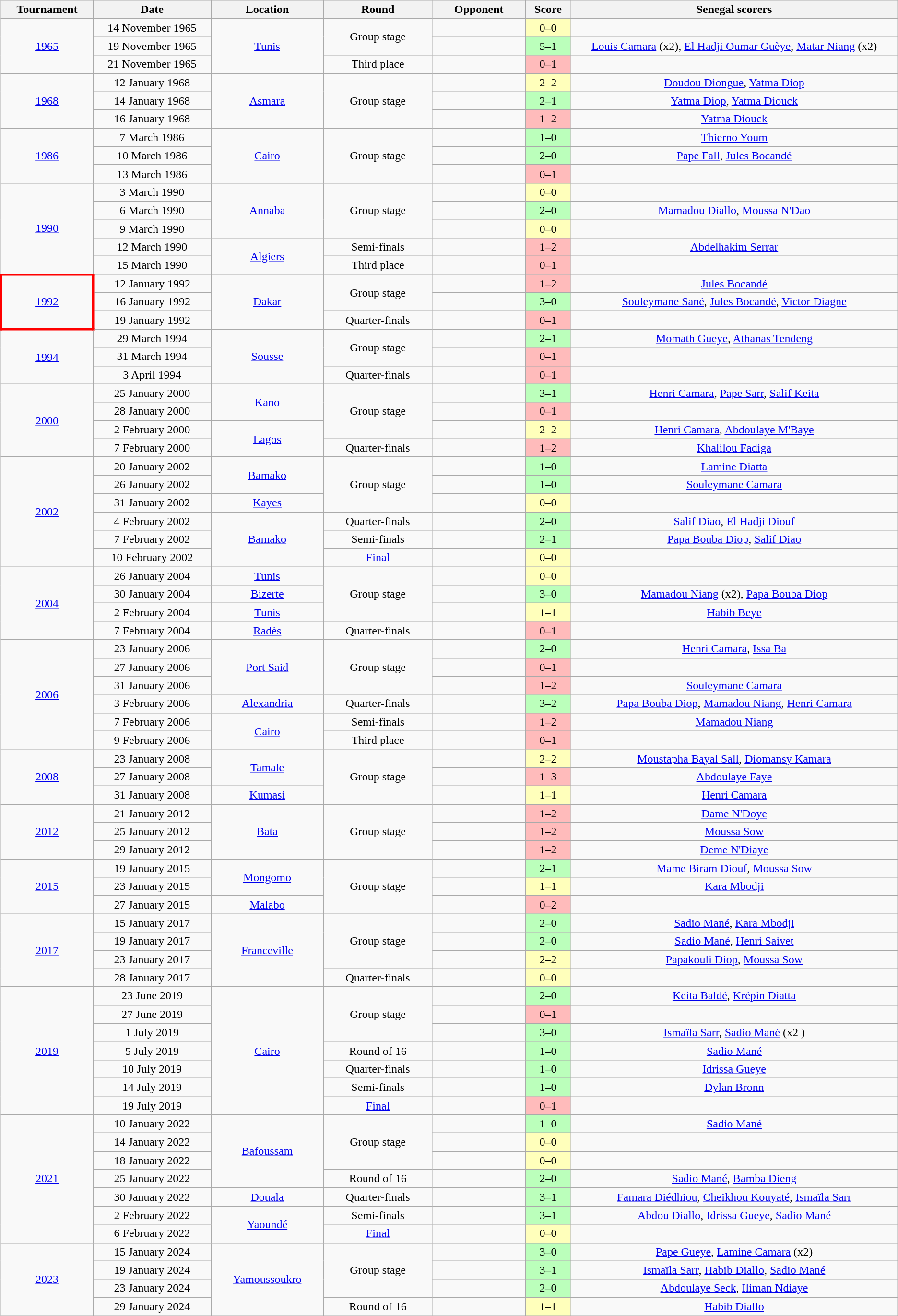<table class="wikitable">
<tr>
<th width=2%>Tournament</th>
<th class="unsortable" style="width:5%;">Date</th>
<th style="width:3%;">Location</th>
<th style="width:5%;">Round</th>
<th style="width:3%;">Opponent</th>
<th style="width:1%;">Score</th>
<th style="width:15%;">Senegal scorers</th>
</tr>
<tr style="text-align:center;">
<td rowspan=3> <a href='#'>1965</a></td>
<td>14 November 1965</td>
<td rowspan=3> <a href='#'>Tunis</a></td>
<td rowspan=2>Group stage</td>
<td></td>
<td bgcolor="#ffffbb">0–0</td>
<td></td>
</tr>
<tr style="text-align:center;">
<td>19 November 1965</td>
<td></td>
<td bgcolor="#bbffbb">5–1</td>
<td><a href='#'>Louis Camara</a> (x2), <a href='#'>El Hadji Oumar Guèye</a>, <a href='#'>Matar Niang</a> (x2)</td>
</tr>
<tr style="text-align:center;">
<td>21 November 1965</td>
<td>Third place</td>
<td></td>
<td bgcolor="#ffbbbb">0–1</td>
<td></td>
</tr>
<tr style="text-align:center;">
<td rowspan=3> <a href='#'>1968</a></td>
<td>12 January 1968</td>
<td rowspan=3> <a href='#'>Asmara</a></td>
<td rowspan=3>Group stage</td>
<td></td>
<td bgcolor="#ffffbb">2–2</td>
<td><a href='#'>Doudou Diongue</a>, <a href='#'>Yatma Diop</a></td>
</tr>
<tr style="text-align:center;">
<td>14 January 1968</td>
<td></td>
<td bgcolor="#bbffbb">2–1</td>
<td><a href='#'>Yatma Diop</a>, <a href='#'>Yatma Diouck</a></td>
</tr>
<tr style="text-align:center;">
<td>16 January 1968</td>
<td></td>
<td bgcolor="#ffbbbb">1–2</td>
<td><a href='#'>Yatma Diouck</a></td>
</tr>
<tr style="text-align:center;">
<td rowspan=3> <a href='#'>1986</a></td>
<td>7 March 1986</td>
<td rowspan=3> <a href='#'>Cairo</a></td>
<td rowspan=3>Group stage</td>
<td></td>
<td bgcolor="#bbffbb">1–0</td>
<td><a href='#'>Thierno Youm</a></td>
</tr>
<tr style="text-align:center;">
<td>10 March 1986</td>
<td></td>
<td bgcolor="#bbffbb">2–0</td>
<td><a href='#'>Pape Fall</a>, <a href='#'>Jules Bocandé</a></td>
</tr>
<tr style="text-align:center;">
<td>13 March 1986</td>
<td></td>
<td bgcolor="#ffbbbb">0–1</td>
<td></td>
</tr>
<tr style="text-align:center;">
<td rowspan=5> <a href='#'>1990</a></td>
<td>3 March 1990</td>
<td rowspan=3> <a href='#'>Annaba</a></td>
<td rowspan=3>Group stage</td>
<td></td>
<td bgcolor="#ffffbb">0–0</td>
<td></td>
</tr>
<tr style="text-align:center;">
<td>6 March 1990</td>
<td></td>
<td bgcolor="#bbffbb">2–0</td>
<td><a href='#'>Mamadou Diallo</a>, <a href='#'>Moussa N'Dao</a></td>
</tr>
<tr style="text-align:center;">
<td>9 March 1990</td>
<td></td>
<td bgcolor="#ffffbb">0–0</td>
<td></td>
</tr>
<tr style="text-align:center;">
<td>12 March 1990</td>
<td rowspan=2> <a href='#'>Algiers</a></td>
<td>Semi-finals</td>
<td></td>
<td bgcolor="#ffbbbb">1–2</td>
<td><a href='#'>Abdelhakim Serrar</a> </td>
</tr>
<tr style="text-align:center;">
<td>15 March 1990</td>
<td>Third place</td>
<td></td>
<td bgcolor="#ffbbbb">0–1</td>
<td></td>
</tr>
<tr style="text-align:center;">
<td rowspan=3 style="border: 3px solid red"> <a href='#'>1992</a></td>
<td>12 January 1992</td>
<td rowspan=3> <a href='#'>Dakar</a></td>
<td rowspan=2>Group stage</td>
<td></td>
<td bgcolor="#ffbbbb">1–2</td>
<td><a href='#'>Jules Bocandé</a></td>
</tr>
<tr style="text-align:center;">
<td>16 January 1992</td>
<td></td>
<td bgcolor="#bbffbb">3–0</td>
<td><a href='#'>Souleymane Sané</a>, <a href='#'>Jules Bocandé</a>, <a href='#'>Victor Diagne</a></td>
</tr>
<tr style="text-align:center;">
<td>19 January 1992</td>
<td>Quarter-finals</td>
<td></td>
<td bgcolor="#ffbbbb">0–1</td>
<td></td>
</tr>
<tr style="text-align:center;">
<td rowspan=3> <a href='#'>1994</a></td>
<td>29 March 1994</td>
<td rowspan=3> <a href='#'>Sousse</a></td>
<td rowspan=2>Group stage</td>
<td></td>
<td bgcolor="#bbffbb">2–1</td>
<td><a href='#'>Momath Gueye</a>, <a href='#'>Athanas Tendeng</a></td>
</tr>
<tr style="text-align:center;">
<td>31 March 1994</td>
<td></td>
<td bgcolor="#ffbbbb">0–1</td>
<td></td>
</tr>
<tr style="text-align:center;">
<td>3 April 1994</td>
<td>Quarter-finals</td>
<td></td>
<td bgcolor="#ffbbbb">0–1</td>
<td></td>
</tr>
<tr style="text-align:center;">
<td rowspan=4> <a href='#'>2000</a></td>
<td>25 January 2000</td>
<td rowspan=2> <a href='#'>Kano</a></td>
<td rowspan=3>Group stage</td>
<td></td>
<td bgcolor="#bbffbb">3–1</td>
<td><a href='#'>Henri Camara</a>, <a href='#'>Pape Sarr</a>, <a href='#'>Salif Keita</a></td>
</tr>
<tr style="text-align:center;">
<td>28 January 2000</td>
<td></td>
<td bgcolor="#ffbbbb">0–1</td>
<td></td>
</tr>
<tr style="text-align:center;">
<td>2 February 2000</td>
<td rowspan=2> <a href='#'>Lagos</a></td>
<td></td>
<td bgcolor="#ffffbb">2–2</td>
<td><a href='#'>Henri Camara</a>, <a href='#'>Abdoulaye M'Baye</a></td>
</tr>
<tr style="text-align:center;">
<td>7 February 2000</td>
<td>Quarter-finals</td>
<td></td>
<td bgcolor="#ffbbbb">1–2 </td>
<td><a href='#'>Khalilou Fadiga</a></td>
</tr>
<tr style="text-align:center;">
<td rowspan=6> <a href='#'>2002</a></td>
<td>20 January 2002</td>
<td rowspan=2> <a href='#'>Bamako</a></td>
<td rowspan=3>Group stage</td>
<td></td>
<td bgcolor="#bbffbb">1–0</td>
<td><a href='#'>Lamine Diatta</a></td>
</tr>
<tr style="text-align:center;">
<td>26 January 2002</td>
<td></td>
<td bgcolor="#bbffbb">1–0</td>
<td><a href='#'>Souleymane Camara</a></td>
</tr>
<tr style="text-align:center;">
<td>31 January 2002</td>
<td> <a href='#'>Kayes</a></td>
<td></td>
<td bgcolor="#ffffbb">0–0</td>
<td></td>
</tr>
<tr style="text-align:center;">
<td>4 February 2002</td>
<td rowspan=3> <a href='#'>Bamako</a></td>
<td>Quarter-finals</td>
<td></td>
<td bgcolor="#bbffbb">2–0</td>
<td><a href='#'>Salif Diao</a>, <a href='#'>El Hadji Diouf</a></td>
</tr>
<tr style="text-align:center;">
<td>7 February 2002</td>
<td>Semi-finals</td>
<td></td>
<td bgcolor="#bbffbb">2–1 </td>
<td><a href='#'>Papa Bouba Diop</a>, <a href='#'>Salif Diao</a></td>
</tr>
<tr style="text-align:center;">
<td>10 February 2002</td>
<td><a href='#'>Final</a></td>
<td></td>
<td bgcolor="#ffffbb">0–0<br></td>
<td></td>
</tr>
<tr style="text-align:center;">
<td rowspan=4> <a href='#'>2004</a></td>
<td>26 January 2004</td>
<td> <a href='#'>Tunis</a></td>
<td rowspan=3>Group stage</td>
<td></td>
<td bgcolor="#ffffbb">0–0</td>
<td></td>
</tr>
<tr style="text-align:center;">
<td>30 January 2004</td>
<td> <a href='#'>Bizerte</a></td>
<td></td>
<td bgcolor="#bbffbb">3–0</td>
<td><a href='#'>Mamadou Niang</a> (x2), <a href='#'>Papa Bouba Diop</a></td>
</tr>
<tr style="text-align:center;">
<td>2 February 2004</td>
<td> <a href='#'>Tunis</a></td>
<td></td>
<td bgcolor="#ffffbb">1–1</td>
<td><a href='#'>Habib Beye</a></td>
</tr>
<tr style="text-align:center;">
<td>7 February 2004</td>
<td> <a href='#'>Radès</a></td>
<td>Quarter-finals</td>
<td></td>
<td bgcolor="#ffbbbb">0–1</td>
<td></td>
</tr>
<tr style="text-align:center;">
<td rowspan=6> <a href='#'>2006</a></td>
<td>23 January 2006</td>
<td rowspan=3> <a href='#'>Port Said</a></td>
<td rowspan=3>Group stage</td>
<td></td>
<td bgcolor="#bbffbb">2–0</td>
<td><a href='#'>Henri Camara</a>, <a href='#'>Issa Ba</a></td>
</tr>
<tr style="text-align:center;">
<td>27 January 2006</td>
<td></td>
<td bgcolor="#ffbbbb">0–1</td>
<td></td>
</tr>
<tr style="text-align:center;">
<td>31 January 2006</td>
<td></td>
<td bgcolor="#ffbbbb">1–2</td>
<td><a href='#'>Souleymane Camara</a></td>
</tr>
<tr style="text-align:center;">
<td>3 February 2006</td>
<td> <a href='#'>Alexandria</a></td>
<td>Quarter-finals</td>
<td></td>
<td bgcolor="#bbffbb">3–2</td>
<td><a href='#'>Papa Bouba Diop</a>, <a href='#'>Mamadou Niang</a>, <a href='#'>Henri Camara</a></td>
</tr>
<tr style="text-align:center;">
<td>7 February 2006</td>
<td rowspan=2> <a href='#'>Cairo</a></td>
<td>Semi-finals</td>
<td></td>
<td bgcolor="#ffbbbb">1–2</td>
<td><a href='#'>Mamadou Niang</a></td>
</tr>
<tr style="text-align:center;">
<td>9 February 2006</td>
<td>Third place</td>
<td></td>
<td bgcolor="#ffbbbb">0–1</td>
<td></td>
</tr>
<tr style="text-align:center;">
<td rowspan=3> <a href='#'>2008</a></td>
<td>23 January 2008</td>
<td rowspan=2> <a href='#'>Tamale</a></td>
<td rowspan=3>Group stage</td>
<td></td>
<td bgcolor="#ffffbb">2–2</td>
<td><a href='#'>Moustapha Bayal Sall</a>, <a href='#'>Diomansy Kamara</a></td>
</tr>
<tr style="text-align:center;">
<td>27 January 2008</td>
<td></td>
<td bgcolor="#ffbbbb">1–3</td>
<td><a href='#'>Abdoulaye Faye</a></td>
</tr>
<tr style="text-align:center;">
<td>31 January 2008</td>
<td> <a href='#'>Kumasi</a></td>
<td></td>
<td bgcolor="#ffffbb">1–1</td>
<td><a href='#'>Henri Camara</a></td>
</tr>
<tr style="text-align:center;">
<td rowspan=3> <a href='#'>2012</a></td>
<td>21 January 2012</td>
<td rowspan=3> <a href='#'>Bata</a></td>
<td rowspan=3>Group stage</td>
<td></td>
<td bgcolor="#ffbbbb">1–2</td>
<td><a href='#'>Dame N'Doye</a></td>
</tr>
<tr style="text-align:center;">
<td>25 January 2012</td>
<td></td>
<td bgcolor="#ffbbbb">1–2</td>
<td><a href='#'>Moussa Sow</a></td>
</tr>
<tr style="text-align:center;">
<td>29 January 2012</td>
<td></td>
<td bgcolor="#ffbbbb">1–2</td>
<td><a href='#'>Deme N'Diaye</a></td>
</tr>
<tr style="text-align:center;">
<td rowspan=3> <a href='#'>2015</a></td>
<td>19 January 2015</td>
<td rowspan=2> <a href='#'>Mongomo</a></td>
<td rowspan=3>Group stage</td>
<td></td>
<td bgcolor="#bbffbb">2–1</td>
<td><a href='#'>Mame Biram Diouf</a>, <a href='#'>Moussa Sow</a></td>
</tr>
<tr style="text-align:center;">
<td>23 January 2015</td>
<td></td>
<td bgcolor="#ffffbb">1–1</td>
<td><a href='#'>Kara Mbodji</a></td>
</tr>
<tr style="text-align:center;">
<td>27 January 2015</td>
<td> <a href='#'>Malabo</a></td>
<td></td>
<td bgcolor="#ffbbbb">0–2</td>
<td></td>
</tr>
<tr style="text-align:center;">
<td rowspan=4> <a href='#'>2017</a></td>
<td>15 January 2017</td>
<td rowspan=4> <a href='#'>Franceville</a></td>
<td rowspan=3>Group stage</td>
<td></td>
<td bgcolor="#bbffbb">2–0</td>
<td><a href='#'>Sadio Mané</a>, <a href='#'>Kara Mbodji</a></td>
</tr>
<tr style="text-align:center;">
<td>19 January 2017</td>
<td></td>
<td bgcolor="#bbffbb">2–0</td>
<td><a href='#'>Sadio Mané</a>, <a href='#'>Henri Saivet</a></td>
</tr>
<tr style="text-align:center;">
<td>23 January 2017</td>
<td></td>
<td bgcolor="#ffffbb">2–2</td>
<td><a href='#'>Papakouli Diop</a>, <a href='#'>Moussa Sow</a></td>
</tr>
<tr style="text-align:center;">
<td>28 January 2017</td>
<td>Quarter-finals</td>
<td></td>
<td bgcolor="#ffffbb">0–0<br></td>
<td></td>
</tr>
<tr style="text-align:center;">
<td rowspan=7> <a href='#'>2019</a></td>
<td>23 June 2019</td>
<td rowspan=7> <a href='#'>Cairo</a></td>
<td rowspan=3>Group stage</td>
<td></td>
<td bgcolor="#bbffbb">2–0</td>
<td><a href='#'>Keita Baldé</a>, <a href='#'>Krépin Diatta</a></td>
</tr>
<tr style="text-align:center;">
<td>27 June 2019</td>
<td></td>
<td bgcolor="#ffbbbb">0–1</td>
<td></td>
</tr>
<tr style="text-align:center;">
<td>1 July 2019</td>
<td></td>
<td bgcolor="#bbffbb">3–0</td>
<td><a href='#'>Ismaïla Sarr</a>, <a href='#'>Sadio Mané</a> (x2 )</td>
</tr>
<tr style="text-align:center;">
<td>5 July 2019</td>
<td>Round of 16</td>
<td></td>
<td bgcolor="#bbffbb">1–0</td>
<td><a href='#'>Sadio Mané</a></td>
</tr>
<tr style="text-align:center;">
<td>10 July 2019</td>
<td>Quarter-finals</td>
<td></td>
<td bgcolor="#bbffbb">1–0</td>
<td><a href='#'>Idrissa Gueye</a></td>
</tr>
<tr style="text-align:center;">
<td>14 July 2019</td>
<td>Semi-finals</td>
<td></td>
<td bgcolor="#bbffbb">1–0 </td>
<td><a href='#'>Dylan Bronn</a> </td>
</tr>
<tr style="text-align:center;">
<td>19 July 2019</td>
<td><a href='#'>Final</a></td>
<td></td>
<td bgcolor="#ffbbbb">0–1</td>
<td></td>
</tr>
<tr style="text-align:center;">
<td rowspan=7> <a href='#'>2021</a></td>
<td>10 January 2022</td>
<td rowspan=4> <a href='#'>Bafoussam</a></td>
<td rowspan=3>Group stage</td>
<td></td>
<td bgcolor="#bbffbb">1–0</td>
<td><a href='#'>Sadio Mané</a> </td>
</tr>
<tr style="text-align:center;">
<td>14 January 2022</td>
<td></td>
<td bgcolor="#ffffbb">0–0</td>
<td></td>
</tr>
<tr style="text-align:center;">
<td>18 January 2022</td>
<td></td>
<td bgcolor="#ffffbb">0–0</td>
<td></td>
</tr>
<tr style="text-align:center;">
<td>25 January 2022</td>
<td>Round of 16</td>
<td></td>
<td bgcolor="#bbffbb">2–0</td>
<td><a href='#'>Sadio Mané</a>, <a href='#'>Bamba Dieng</a></td>
</tr>
<tr style="text-align:center;">
<td>30 January 2022</td>
<td> <a href='#'>Douala</a></td>
<td>Quarter-finals</td>
<td></td>
<td bgcolor="#bbffbb">3–1</td>
<td><a href='#'>Famara Diédhiou</a>, <a href='#'>Cheikhou Kouyaté</a>, <a href='#'>Ismaïla Sarr</a></td>
</tr>
<tr style="text-align:center;">
<td>2 February 2022</td>
<td rowspan=2> <a href='#'>Yaoundé</a></td>
<td>Semi-finals</td>
<td></td>
<td bgcolor="#bbffbb">3–1</td>
<td><a href='#'>Abdou Diallo</a>, <a href='#'>Idrissa Gueye</a>, <a href='#'>Sadio Mané</a></td>
</tr>
<tr style="text-align:center;">
<td>6 February 2022</td>
<td><a href='#'>Final</a></td>
<td></td>
<td bgcolor="#ffffbb">0–0<br></td>
<td></td>
</tr>
<tr style="text-align:center;">
<td rowspan=4> <a href='#'>2023</a></td>
<td>15 January 2024</td>
<td rowspan=4> <a href='#'>Yamoussoukro</a></td>
<td rowspan=3>Group stage</td>
<td></td>
<td bgcolor="#bbffbb">3–0</td>
<td><a href='#'>Pape Gueye</a>, <a href='#'>Lamine Camara</a> (x2)</td>
</tr>
<tr style="text-align:center;">
<td>19 January 2024</td>
<td></td>
<td bgcolor="#bbffbb">3–1</td>
<td><a href='#'>Ismaïla Sarr</a>, <a href='#'>Habib Diallo</a>, <a href='#'>Sadio Mané</a></td>
</tr>
<tr style="text-align:center;">
<td>23 January 2024</td>
<td></td>
<td bgcolor="#bbffbb">2–0</td>
<td><a href='#'>Abdoulaye Seck</a>, <a href='#'>Iliman Ndiaye</a></td>
</tr>
<tr style="text-align:center;">
<td>29 January 2024</td>
<td>Round of 16</td>
<td></td>
<td bgcolor="#ffffbb">1–1<br></td>
<td><a href='#'>Habib Diallo</a></td>
</tr>
</table>
